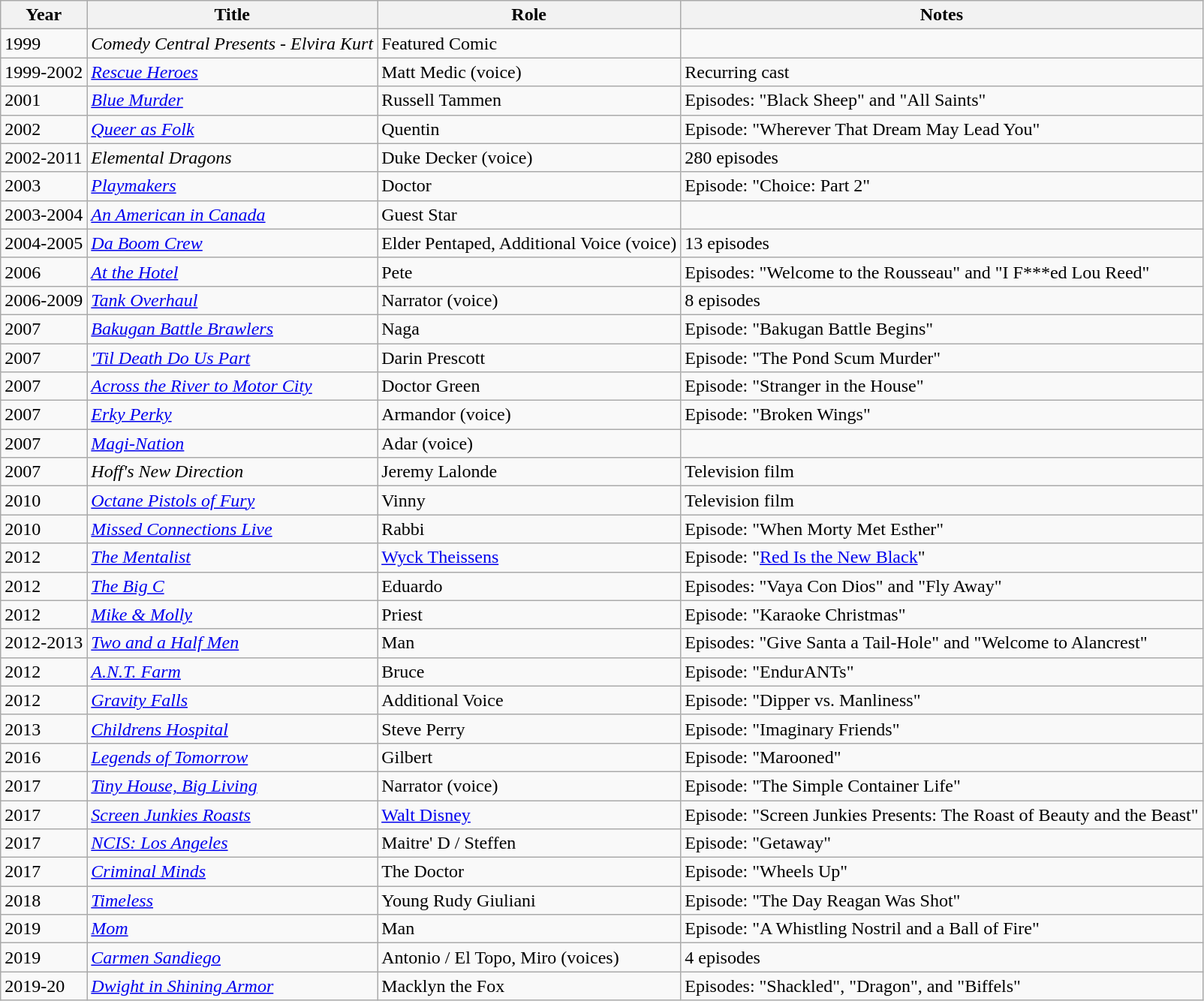<table class="wikitable sortable">
<tr>
<th>Year</th>
<th>Title</th>
<th>Role</th>
<th class="unsortable">Notes</th>
</tr>
<tr>
<td>1999</td>
<td><em>Comedy Central Presents - Elvira Kurt</em></td>
<td>Featured Comic</td>
<td></td>
</tr>
<tr>
<td>1999-2002</td>
<td><em><a href='#'>Rescue Heroes</a></em></td>
<td>Matt Medic (voice)</td>
<td>Recurring cast</td>
</tr>
<tr>
<td>2001</td>
<td><em><a href='#'>Blue Murder</a></em></td>
<td>Russell Tammen</td>
<td>Episodes: "Black Sheep" and "All Saints"</td>
</tr>
<tr>
<td>2002</td>
<td><em><a href='#'>Queer as Folk</a></em></td>
<td>Quentin</td>
<td>Episode: "Wherever That Dream May Lead You"</td>
</tr>
<tr>
<td>2002-2011</td>
<td><em>Elemental Dragons</em></td>
<td>Duke Decker (voice)</td>
<td>280 episodes</td>
</tr>
<tr>
<td>2003</td>
<td><em><a href='#'>Playmakers</a></em></td>
<td>Doctor</td>
<td>Episode: "Choice: Part 2"</td>
</tr>
<tr>
<td>2003-2004</td>
<td><em><a href='#'>An American in Canada</a></em></td>
<td>Guest Star</td>
<td></td>
</tr>
<tr>
<td>2004-2005</td>
<td><em><a href='#'>Da Boom Crew</a></em></td>
<td>Elder Pentaped, Additional Voice (voice)</td>
<td>13 episodes</td>
</tr>
<tr>
<td>2006</td>
<td><em><a href='#'>At the Hotel</a></em></td>
<td>Pete</td>
<td>Episodes: "Welcome to the Rousseau" and "I F***ed Lou Reed"</td>
</tr>
<tr>
<td>2006-2009</td>
<td><em><a href='#'>Tank Overhaul</a></em></td>
<td>Narrator (voice)</td>
<td>8 episodes</td>
</tr>
<tr>
<td>2007</td>
<td><em><a href='#'>Bakugan Battle Brawlers</a></em></td>
<td>Naga</td>
<td>Episode: "Bakugan Battle Begins"</td>
</tr>
<tr>
<td>2007</td>
<td data-sort-value="Til Death Do Us Part"><em><a href='#'>'Til Death Do Us Part</a></em></td>
<td>Darin Prescott</td>
<td>Episode: "The Pond Scum Murder"</td>
</tr>
<tr>
<td>2007</td>
<td><em><a href='#'>Across the River to Motor City</a></em></td>
<td>Doctor Green</td>
<td>Episode: "Stranger in the House"</td>
</tr>
<tr>
<td>2007</td>
<td><em><a href='#'>Erky Perky</a></em></td>
<td>Armandor (voice)</td>
<td>Episode: "Broken Wings"</td>
</tr>
<tr>
<td>2007</td>
<td><em><a href='#'>Magi-Nation</a></em></td>
<td>Adar (voice)</td>
<td></td>
</tr>
<tr>
<td>2007</td>
<td><em>Hoff's New Direction</em></td>
<td>Jeremy Lalonde</td>
<td>Television film</td>
</tr>
<tr>
<td>2010</td>
<td><em><a href='#'>Octane Pistols of Fury</a></em></td>
<td>Vinny</td>
<td>Television film</td>
</tr>
<tr>
<td>2010</td>
<td><em><a href='#'>Missed Connections Live</a></em></td>
<td>Rabbi</td>
<td>Episode: "When Morty Met Esther"</td>
</tr>
<tr>
<td>2012</td>
<td data-sort-value="Mentalist, The"><em><a href='#'>The Mentalist</a></em></td>
<td><a href='#'>Wyck Theissens</a></td>
<td>Episode: "<a href='#'>Red Is the New Black</a>"</td>
</tr>
<tr>
<td>2012</td>
<td data-sort-value="Big C, The"><em><a href='#'>The Big C</a></em></td>
<td>Eduardo</td>
<td>Episodes: "Vaya Con Dios" and "Fly Away"</td>
</tr>
<tr>
<td>2012</td>
<td><em><a href='#'>Mike & Molly</a></em></td>
<td>Priest</td>
<td>Episode: "Karaoke Christmas"</td>
</tr>
<tr>
<td>2012-2013</td>
<td><em><a href='#'>Two and a Half Men</a></em></td>
<td>Man</td>
<td>Episodes: "Give Santa a Tail-Hole" and "Welcome to Alancrest"</td>
</tr>
<tr>
<td>2012</td>
<td><em><a href='#'>A.N.T. Farm</a></em></td>
<td>Bruce</td>
<td>Episode: "EndurANTs"</td>
</tr>
<tr>
<td>2012</td>
<td><em><a href='#'>Gravity Falls</a></em></td>
<td>Additional Voice </td>
<td>Episode: "Dipper vs. Manliness"</td>
</tr>
<tr>
<td>2013</td>
<td><em><a href='#'>Childrens Hospital</a></em></td>
<td>Steve Perry</td>
<td>Episode: "Imaginary Friends"</td>
</tr>
<tr>
<td>2016</td>
<td><em><a href='#'>Legends of Tomorrow</a></em></td>
<td>Gilbert</td>
<td>Episode: "Marooned"</td>
</tr>
<tr>
<td>2017</td>
<td><em><a href='#'>Tiny House, Big Living</a></em></td>
<td>Narrator (voice)</td>
<td>Episode: "The Simple Container Life"</td>
</tr>
<tr>
<td>2017</td>
<td><em><a href='#'>Screen Junkies Roasts</a></em></td>
<td><a href='#'>Walt Disney</a></td>
<td>Episode: "Screen Junkies Presents: The Roast of Beauty and the Beast"</td>
</tr>
<tr>
<td>2017</td>
<td><em><a href='#'>NCIS: Los Angeles</a></em></td>
<td>Maitre' D / Steffen</td>
<td>Episode: "Getaway"</td>
</tr>
<tr>
<td>2017</td>
<td><em><a href='#'>Criminal Minds</a></em></td>
<td>The Doctor</td>
<td>Episode: "Wheels Up"</td>
</tr>
<tr>
<td>2018</td>
<td><em><a href='#'>Timeless</a></em></td>
<td>Young Rudy Giuliani</td>
<td>Episode: "The Day Reagan Was Shot"</td>
</tr>
<tr>
<td>2019</td>
<td><em><a href='#'>Mom</a></em></td>
<td>Man</td>
<td>Episode: "A Whistling Nostril and a Ball of Fire"</td>
</tr>
<tr>
<td>2019</td>
<td><em><a href='#'>Carmen Sandiego</a></em></td>
<td>Antonio / El Topo, Miro (voices)</td>
<td>4 episodes</td>
</tr>
<tr>
<td>2019-20</td>
<td><em><a href='#'>Dwight in Shining Armor</a></em></td>
<td>Macklyn the Fox</td>
<td>Episodes: "Shackled", "Dragon", and "Biffels"</td>
</tr>
</table>
